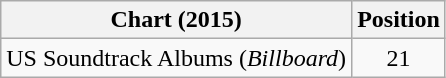<table class="wikitable plainrowheaders">
<tr>
<th>Chart (2015)</th>
<th>Position</th>
</tr>
<tr>
<td>US Soundtrack Albums (<em>Billboard</em>)</td>
<td style="text-align:center">21</td>
</tr>
</table>
